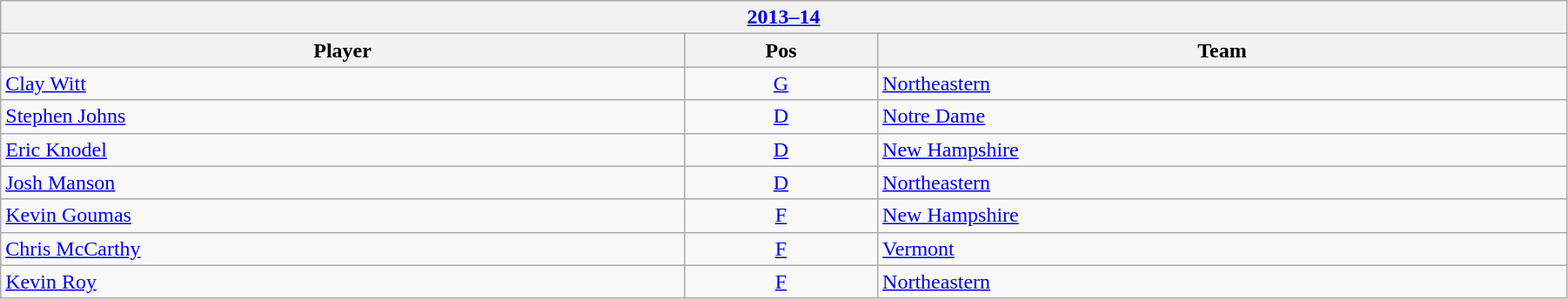<table class="wikitable" width=95%>
<tr>
<th colspan=3><a href='#'>2013–14</a></th>
</tr>
<tr>
<th>Player</th>
<th>Pos</th>
<th>Team</th>
</tr>
<tr>
<td><a href='#'>Clay Witt</a></td>
<td align=center><a href='#'>G</a></td>
<td><a href='#'>Northeastern</a></td>
</tr>
<tr>
<td><a href='#'>Stephen Johns</a></td>
<td align=center><a href='#'>D</a></td>
<td><a href='#'>Notre Dame</a></td>
</tr>
<tr>
<td><a href='#'>Eric Knodel</a></td>
<td align=center><a href='#'>D</a></td>
<td><a href='#'>New Hampshire</a></td>
</tr>
<tr>
<td><a href='#'>Josh Manson</a></td>
<td align=center><a href='#'>D</a></td>
<td><a href='#'>Northeastern</a></td>
</tr>
<tr>
<td><a href='#'>Kevin Goumas</a></td>
<td align=center><a href='#'>F</a></td>
<td><a href='#'>New Hampshire</a></td>
</tr>
<tr>
<td><a href='#'>Chris McCarthy</a></td>
<td align=center><a href='#'>F</a></td>
<td><a href='#'>Vermont</a></td>
</tr>
<tr>
<td><a href='#'>Kevin Roy</a></td>
<td align=center><a href='#'>F</a></td>
<td><a href='#'>Northeastern</a></td>
</tr>
</table>
